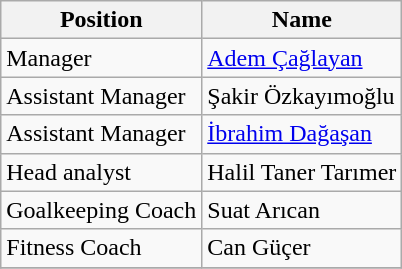<table class="wikitable">
<tr>
<th>Position</th>
<th>Name</th>
</tr>
<tr>
<td>Manager</td>
<td> <a href='#'>Adem Çağlayan</a></td>
</tr>
<tr>
<td>Assistant Manager</td>
<td> Şakir Özkayımoğlu</td>
</tr>
<tr>
<td>Assistant Manager</td>
<td> <a href='#'>İbrahim Dağaşan</a></td>
</tr>
<tr>
<td>Head analyst</td>
<td> Halil Taner Tarımer</td>
</tr>
<tr>
<td>Goalkeeping Coach</td>
<td> Suat Arıcan</td>
</tr>
<tr>
<td>Fitness Coach</td>
<td> Can Güçer</td>
</tr>
<tr>
</tr>
</table>
